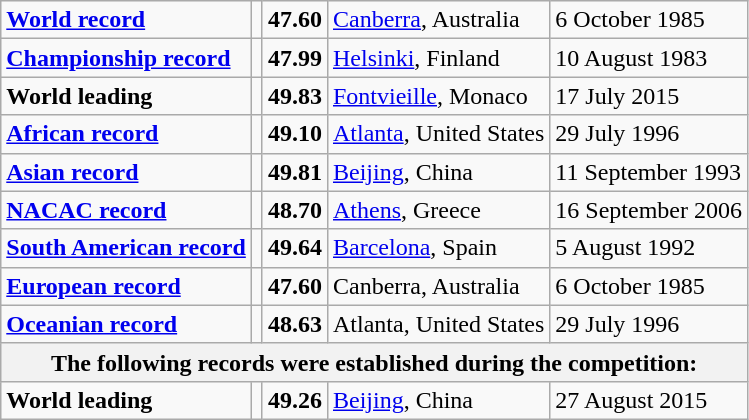<table class="wikitable">
<tr>
<td><strong><a href='#'>World record</a></strong></td>
<td></td>
<td><strong>47.60</strong></td>
<td><a href='#'>Canberra</a>, Australia</td>
<td>6 October 1985</td>
</tr>
<tr>
<td><strong><a href='#'>Championship record</a></strong></td>
<td></td>
<td><strong>47.99</strong></td>
<td><a href='#'>Helsinki</a>, Finland</td>
<td>10 August 1983</td>
</tr>
<tr>
<td><strong>World leading</strong></td>
<td></td>
<td><strong>49.83</strong></td>
<td><a href='#'>Fontvieille</a>, Monaco</td>
<td>17 July 2015</td>
</tr>
<tr>
<td><strong><a href='#'>African record</a></strong></td>
<td></td>
<td><strong>49.10</strong></td>
<td><a href='#'>Atlanta</a>, United States</td>
<td>29 July 1996</td>
</tr>
<tr>
<td><strong><a href='#'>Asian record</a></strong></td>
<td></td>
<td><strong>49.81</strong></td>
<td><a href='#'>Beijing</a>, China</td>
<td>11 September 1993</td>
</tr>
<tr>
<td><strong><a href='#'>NACAC record</a></strong></td>
<td></td>
<td><strong>48.70</strong></td>
<td><a href='#'>Athens</a>, Greece</td>
<td>16 September 2006</td>
</tr>
<tr>
<td><strong><a href='#'>South American record</a></strong></td>
<td></td>
<td><strong>49.64</strong></td>
<td><a href='#'>Barcelona</a>, Spain</td>
<td>5 August 1992</td>
</tr>
<tr>
<td><strong><a href='#'>European record</a></strong></td>
<td></td>
<td><strong>47.60</strong></td>
<td>Canberra, Australia</td>
<td>6 October 1985</td>
</tr>
<tr>
<td><strong><a href='#'>Oceanian record</a></strong></td>
<td></td>
<td><strong>48.63</strong></td>
<td>Atlanta, United States</td>
<td>29 July 1996</td>
</tr>
<tr>
<th colspan=5>The following records were established during the competition:</th>
</tr>
<tr>
<td><strong>World leading</strong></td>
<td></td>
<td><strong>49.26</strong></td>
<td><a href='#'>Beijing</a>, China</td>
<td>27 August 2015</td>
</tr>
</table>
